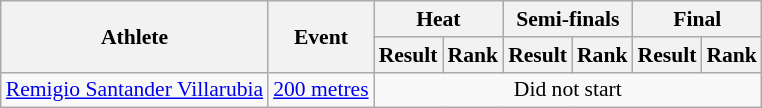<table class="wikitable" style="font-size:90%; text-align:center">
<tr>
<th rowspan="2">Athlete</th>
<th rowspan="2">Event</th>
<th colspan="2">Heat</th>
<th colspan="2">Semi-finals</th>
<th colspan="2">Final</th>
</tr>
<tr>
<th>Result</th>
<th>Rank</th>
<th>Result</th>
<th>Rank</th>
<th>Result</th>
<th>Rank</th>
</tr>
<tr>
<td align="left"><a href='#'>Remigio Santander Villarubia</a></td>
<td align="left"><a href='#'>200 metres</a></td>
<td colspan="6">Did not start</td>
</tr>
</table>
